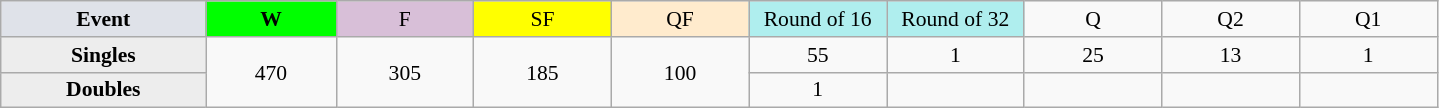<table class=wikitable style=font-size:90%;text-align:center>
<tr>
<td style="width:130px; background:#dfe2e9;"><strong>Event</strong></td>
<td style="width:80px; background:lime;"><strong>W</strong></td>
<td style="width:85px; background:thistle;">F</td>
<td style="width:85px; background:#ff0;">SF</td>
<td style="width:85px; background:#ffebcd;">QF</td>
<td style="width:85px; background:#afeeee;">Round of 16</td>
<td style="width:85px; background:#afeeee;">Round of 32</td>
<td width=85>Q</td>
<td width=85>Q2</td>
<td width=85>Q1</td>
</tr>
<tr>
<th style="background:#ededed;">Singles</th>
<td rowspan=2>470</td>
<td rowspan=2>305</td>
<td rowspan=2>185</td>
<td rowspan=2>100</td>
<td>55</td>
<td>1</td>
<td>25</td>
<td>13</td>
<td>1</td>
</tr>
<tr>
<th style="background:#ededed;">Doubles</th>
<td>1</td>
<td></td>
<td></td>
<td></td>
<td></td>
</tr>
</table>
